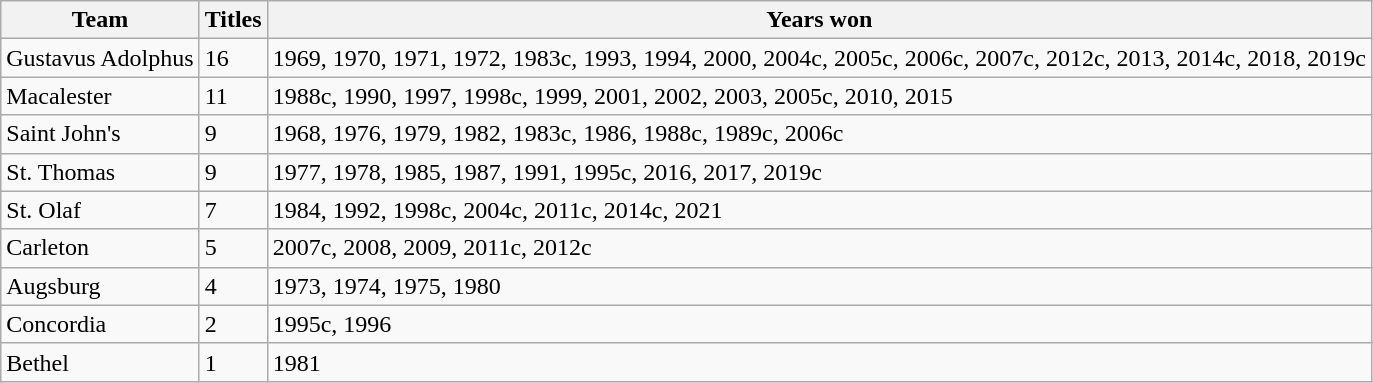<table class="wikitable">
<tr>
<th>Team</th>
<th>Titles</th>
<th>Years  won</th>
</tr>
<tr>
<td>Gustavus Adolphus</td>
<td> 16</td>
<td>1969, 1970, 1971, 1972, 1983c, 1993, 1994, 2000, 2004c, 2005c, 2006c, 2007c, 2012c, 2013, 2014c, 2018, 2019c</td>
</tr>
<tr>
<td>Macalester</td>
<td> 11</td>
<td>1988c, 1990, 1997, 1998c, 1999, 2001, 2002, 2003, 2005c, 2010, 2015</td>
</tr>
<tr>
<td>Saint John's</td>
<td> 9</td>
<td>1968, 1976, 1979, 1982, 1983c, 1986, 1988c, 1989c, 2006c</td>
</tr>
<tr>
<td>St. Thomas</td>
<td> 9</td>
<td>1977, 1978, 1985, 1987, 1991, 1995c, 2016, 2017, 2019c</td>
</tr>
<tr>
<td>St. Olaf</td>
<td> 7</td>
<td>1984, 1992, 1998c, 2004c, 2011c, 2014c, 2021</td>
</tr>
<tr>
<td>Carleton</td>
<td> 5</td>
<td>2007c, 2008, 2009, 2011c, 2012c</td>
</tr>
<tr>
<td>Augsburg</td>
<td> 4</td>
<td>1973, 1974, 1975, 1980</td>
</tr>
<tr>
<td>Concordia</td>
<td> 2</td>
<td>1995c, 1996</td>
</tr>
<tr>
<td>Bethel</td>
<td> 1</td>
<td>1981</td>
</tr>
</table>
